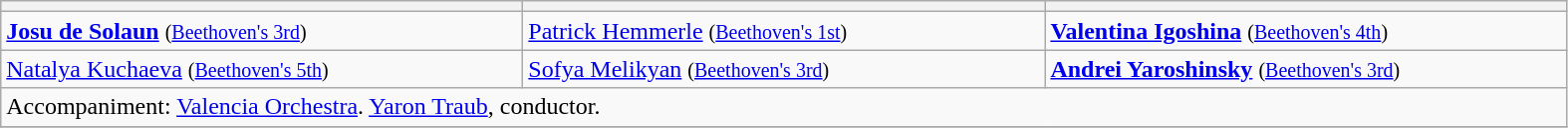<table class="wikitable">
<tr>
<th width=342px></th>
<th width=342px></th>
<th width=342px></th>
</tr>
<tr>
<td> <strong><a href='#'>Josu de Solaun</a></strong> <small>(<a href='#'>Beethoven's 3rd</a>)</small></td>
<td> <a href='#'>Patrick Hemmerle</a> <small>(<a href='#'>Beethoven's 1st</a>)</small></td>
<td> <strong><a href='#'>Valentina Igoshina</a></strong> <small>(<a href='#'>Beethoven's 4th</a>)</small></td>
</tr>
<tr>
<td> <a href='#'>Natalya Kuchaeva</a> <small>(<a href='#'>Beethoven's 5th</a>)</small></td>
<td> <a href='#'>Sofya Melikyan</a> <small>(<a href='#'>Beethoven's 3rd</a>)</small></td>
<td> <strong><a href='#'>Andrei Yaroshinsky</a></strong> <small>(<a href='#'>Beethoven's 3rd</a>)</small></td>
</tr>
<tr>
<td colspan=3>Accompaniment: <a href='#'>Valencia Orchestra</a>. <a href='#'>Yaron Traub</a>, conductor.</td>
</tr>
<tr>
</tr>
</table>
